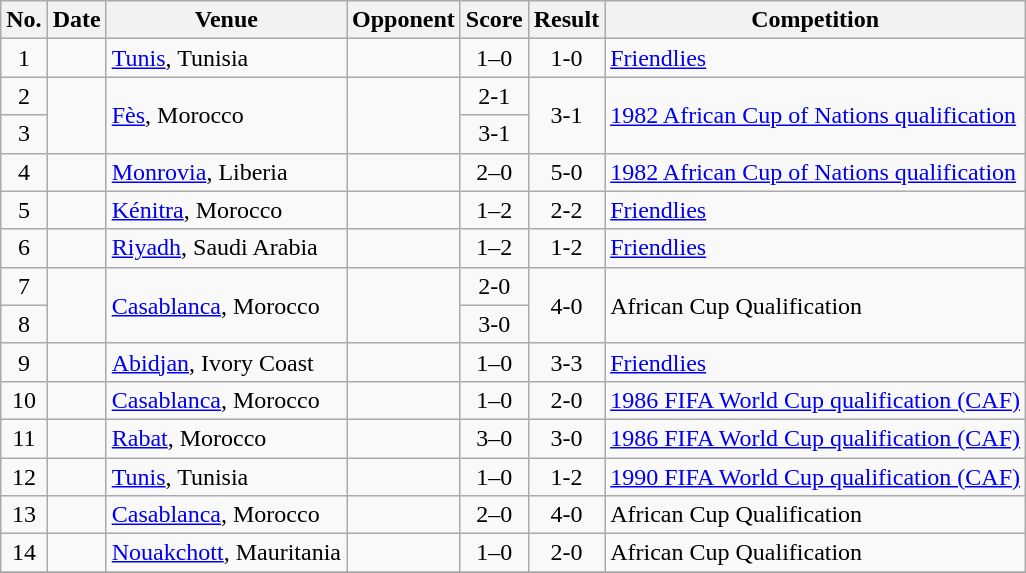<table class="wikitable sortable">
<tr>
<th>No.</th>
<th>Date</th>
<th>Venue</th>
<th>Opponent</th>
<th>Score</th>
<th>Result</th>
<th>Competition</th>
</tr>
<tr>
<td align="center">1</td>
<td></td>
<td><a href='#'>Tunis</a>, Tunisia</td>
<td></td>
<td align="center">1–0</td>
<td align="center">1-0</td>
<td><a href='#'>Friendlies</a></td>
</tr>
<tr>
<td align="center">2</td>
<td rowspan=2></td>
<td rowspan=2><a href='#'>Fès</a>, Morocco</td>
<td rowspan=2></td>
<td align="center">2-1</td>
<td align="center" rowspan=2>3-1</td>
<td rowspan=2><a href='#'>1982 African Cup of Nations qualification</a></td>
</tr>
<tr>
<td align="center">3</td>
<td align="center">3-1</td>
</tr>
<tr>
<td align="center">4</td>
<td></td>
<td><a href='#'>Monrovia</a>, Liberia</td>
<td></td>
<td align="center">2–0</td>
<td align="center">5-0</td>
<td><a href='#'>1982 African Cup of Nations qualification</a></td>
</tr>
<tr>
<td align="center">5</td>
<td></td>
<td><a href='#'>Kénitra</a>, Morocco</td>
<td></td>
<td align="center">1–2</td>
<td align="center">2-2</td>
<td><a href='#'>Friendlies</a></td>
</tr>
<tr>
<td align="center">6</td>
<td></td>
<td><a href='#'>Riyadh</a>, Saudi Arabia</td>
<td></td>
<td align="center">1–2</td>
<td align="center">1-2</td>
<td><a href='#'>Friendlies</a></td>
</tr>
<tr>
<td align="center">7</td>
<td rowspan=2></td>
<td rowspan=2><a href='#'>Casablanca</a>, Morocco</td>
<td rowspan=2></td>
<td align="center">2-0</td>
<td align="center" rowspan=2>4-0</td>
<td rowspan=2>African Cup Qualification</td>
</tr>
<tr>
<td align="center">8</td>
<td align="center">3-0</td>
</tr>
<tr>
<td align="center">9</td>
<td></td>
<td><a href='#'>Abidjan</a>, Ivory Coast</td>
<td></td>
<td align="center">1–0</td>
<td align="center">3-3</td>
<td><a href='#'>Friendlies</a></td>
</tr>
<tr>
<td align="center">10</td>
<td></td>
<td><a href='#'>Casablanca</a>, Morocco</td>
<td></td>
<td align="center">1–0</td>
<td align="center">2-0</td>
<td><a href='#'>1986 FIFA World Cup qualification (CAF)</a></td>
</tr>
<tr>
<td align="center">11</td>
<td></td>
<td><a href='#'>Rabat</a>, Morocco</td>
<td></td>
<td align="center">3–0</td>
<td align="center">3-0</td>
<td><a href='#'>1986 FIFA World Cup qualification (CAF)</a></td>
</tr>
<tr>
<td align="center">12</td>
<td></td>
<td><a href='#'>Tunis</a>, Tunisia</td>
<td></td>
<td align="center">1–0</td>
<td align="center">1-2</td>
<td><a href='#'>1990 FIFA World Cup qualification (CAF)</a></td>
</tr>
<tr>
<td align="center">13</td>
<td></td>
<td><a href='#'>Casablanca</a>, Morocco</td>
<td></td>
<td align="center">2–0</td>
<td align="center">4-0</td>
<td>African Cup Qualification</td>
</tr>
<tr>
<td align="center">14</td>
<td></td>
<td><a href='#'>Nouakchott</a>, Mauritania</td>
<td></td>
<td align="center">1–0</td>
<td align="center">2-0</td>
<td>African Cup Qualification</td>
</tr>
<tr>
</tr>
</table>
